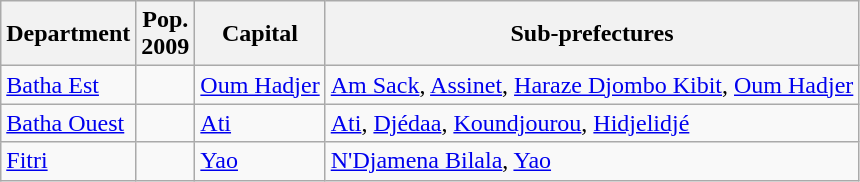<table class="wikitable">
<tr>
<th>Department</th>
<th>Pop.<br>2009</th>
<th>Capital</th>
<th>Sub-prefectures</th>
</tr>
<tr>
<td><a href='#'>Batha Est</a></td>
<td align="right"></td>
<td><a href='#'>Oum Hadjer</a></td>
<td><a href='#'>Am Sack</a>, <a href='#'>Assinet</a>, <a href='#'>Haraze Djombo Kibit</a>, <a href='#'>Oum Hadjer</a></td>
</tr>
<tr>
<td><a href='#'>Batha Ouest</a></td>
<td align="right"></td>
<td><a href='#'>Ati</a></td>
<td><a href='#'>Ati</a>, <a href='#'>Djédaa</a>, <a href='#'>Koundjourou</a>, <a href='#'>Hidjelidjé</a></td>
</tr>
<tr>
<td><a href='#'>Fitri</a></td>
<td align="right"></td>
<td><a href='#'>Yao</a></td>
<td><a href='#'>N'Djamena Bilala</a>, <a href='#'>Yao</a></td>
</tr>
</table>
